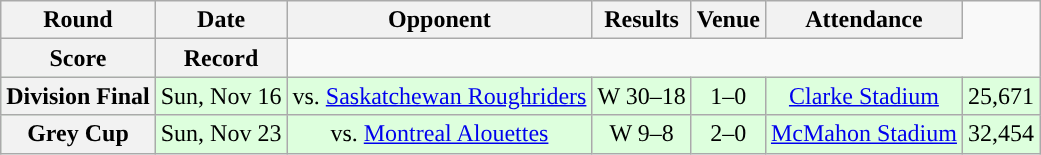<table class="wikitable" style="text-align:center">
<tr>
<th>Round</th>
<th>Date</th>
<th>Opponent</th>
<th>Results</th>
<th>Venue</th>
<th>Attendance</th>
</tr>
<tr>
<th>Score</th>
<th>Record</th>
</tr>
<tr style="background:#ddffdd">
<th>Division Final</th>
<td>Sun, Nov 16</td>
<td>vs. <a href='#'>Saskatchewan Roughriders</a></td>
<td>W 30–18</td>
<td>1–0</td>
<td><a href='#'>Clarke Stadium</a></td>
<td>25,671</td>
</tr>
<tr style="background:#ddffdd">
<th>Grey Cup</th>
<td>Sun, Nov 23</td>
<td>vs. <a href='#'>Montreal Alouettes</a></td>
<td>W 9–8</td>
<td>2–0</td>
<td><a href='#'>McMahon Stadium</a></td>
<td>32,454</td>
</tr>
</table>
